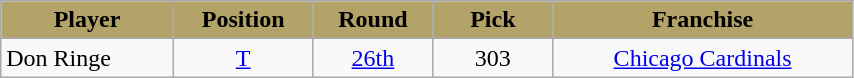<table class="wikitable" style="text-align:center" width="45%">
<tr style="background:#B3A369;color:black;">
<td><strong>Player</strong></td>
<td><strong>Position</strong></td>
<td><strong>Round</strong></td>
<td>  <strong>Pick</strong>  </td>
<td><strong>Franchise</strong></td>
</tr>
<tr>
<td align=left>Don Ringe</td>
<td><a href='#'>T</a></td>
<td><a href='#'>26th</a></td>
<td>303</td>
<td> <a href='#'>Chicago Cardinals</a> </td>
</tr>
</table>
